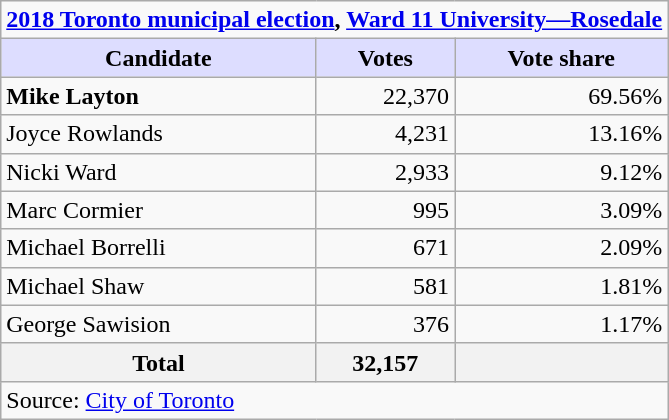<table class="wikitable plainrowheaders">
<tr>
<td colspan="3"><strong><a href='#'>2018 Toronto municipal election</a>, <a href='#'>Ward 11 University—Rosedale</a></strong></td>
</tr>
<tr>
<th scope="col" style="background:#ddf;">Candidate</th>
<th scope="col" style="background:#ddf;">Votes</th>
<th scope="col" style="background:#ddf;">Vote share</th>
</tr>
<tr>
<td scope="row"><strong>Mike Layton</strong></td>
<td align="right">22,370</td>
<td align="right">69.56%</td>
</tr>
<tr>
<td scope="row">Joyce Rowlands</td>
<td align="right">4,231</td>
<td align="right">13.16%</td>
</tr>
<tr>
<td scope="row">Nicki Ward</td>
<td align="right">2,933</td>
<td align="right">9.12%</td>
</tr>
<tr>
<td scope="row">Marc Cormier</td>
<td align="right">995</td>
<td align="right">3.09%</td>
</tr>
<tr>
<td scope="row">Michael Borrelli</td>
<td align="right">671</td>
<td align="right">2.09%</td>
</tr>
<tr>
<td scope="row">Michael Shaw</td>
<td align="right">581</td>
<td align="right">1.81%</td>
</tr>
<tr>
<td scope="row">George Sawision</td>
<td align="right">376</td>
<td align="right">1.17%</td>
</tr>
<tr>
<th scope="row"><strong>Total</strong></th>
<th align="right">32,157</th>
<th align="right"></th>
</tr>
<tr>
<td colspan="3">Source: <a href='#'>City of Toronto</a></td>
</tr>
</table>
